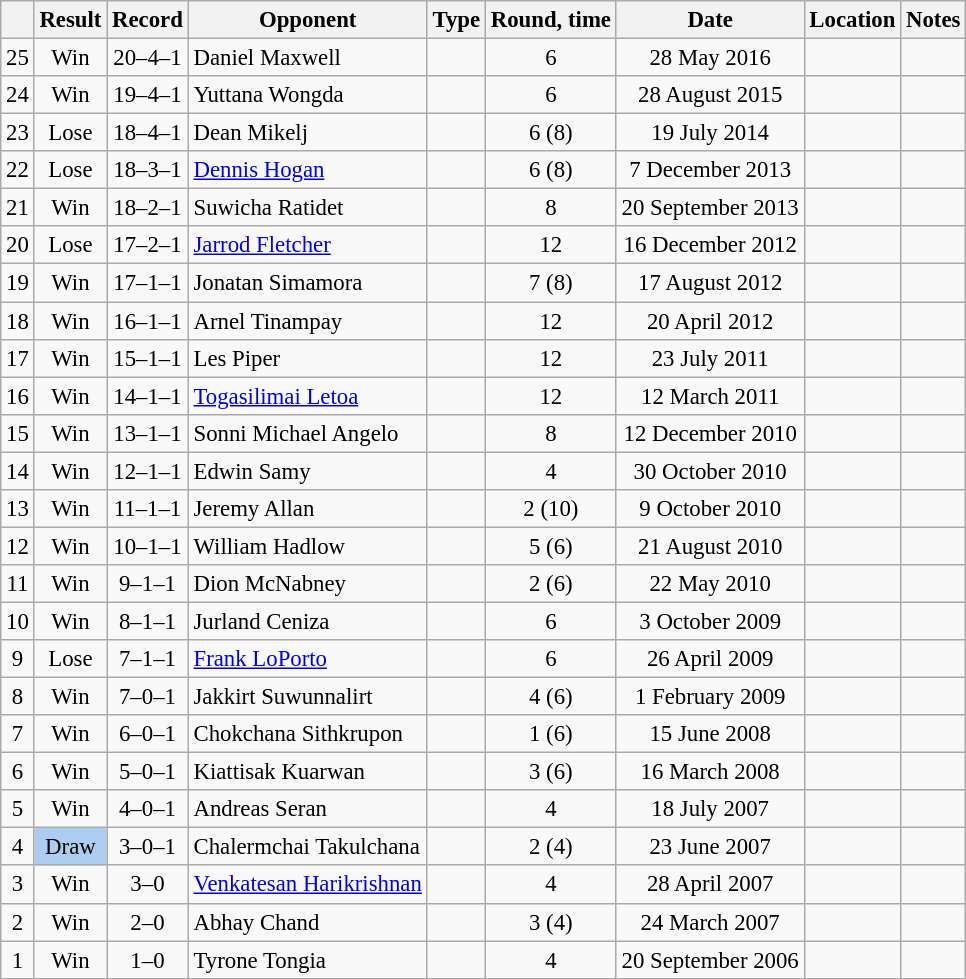<table class="wikitable" style="text-align:center; font-size:95%">
<tr>
<th></th>
<th>Result</th>
<th>Record</th>
<th>Opponent</th>
<th>Type</th>
<th>Round, time</th>
<th>Date</th>
<th>Location</th>
<th>Notes</th>
</tr>
<tr>
<td>25</td>
<td>Win</td>
<td>20–4–1</td>
<td style="text-align:left;"> Daniel Maxwell</td>
<td></td>
<td>6</td>
<td>28 May 2016</td>
<td style="text-align:left;"> </td>
<td></td>
</tr>
<tr>
<td>24</td>
<td>Win</td>
<td>19–4–1</td>
<td style="text-align:left;"> Yuttana Wongda</td>
<td></td>
<td>6</td>
<td>28 August 2015</td>
<td style="text-align:left;"> </td>
<td></td>
</tr>
<tr>
<td>23</td>
<td>Lose</td>
<td>18–4–1</td>
<td style="text-align:left;"> Dean Mikelj</td>
<td></td>
<td>6 (8) </td>
<td>19 July 2014</td>
<td style="text-align:left;"> </td>
<td></td>
</tr>
<tr>
<td>22</td>
<td>Lose</td>
<td>18–3–1</td>
<td style="text-align:left;"> <a href='#'>Dennis Hogan</a></td>
<td></td>
<td>6 (8)</td>
<td>7 December 2013</td>
<td style="text-align:left;"> </td>
<td style="text-align:left;"></td>
</tr>
<tr>
<td>21</td>
<td>Win</td>
<td>18–2–1</td>
<td style="text-align:left;"> Suwicha Ratidet</td>
<td></td>
<td>8</td>
<td>20 September 2013</td>
<td style="text-align:left;"> </td>
<td></td>
</tr>
<tr>
<td>20</td>
<td>Lose</td>
<td>17–2–1</td>
<td style="text-align:left;"> <a href='#'>Jarrod Fletcher</a></td>
<td></td>
<td>12</td>
<td>16 December 2012</td>
<td style="text-align:left;"> </td>
<td style="text-align:left;"></td>
</tr>
<tr>
<td>19</td>
<td>Win</td>
<td>17–1–1</td>
<td style="text-align:left;"> Jonatan Simamora</td>
<td></td>
<td>7 (8)</td>
<td>17 August 2012</td>
<td style="text-align:left;"> </td>
<td></td>
</tr>
<tr>
<td>18</td>
<td>Win</td>
<td>16–1–1</td>
<td style="text-align:left;"> Arnel Tinampay</td>
<td></td>
<td>12</td>
<td>20 April 2012</td>
<td style="text-align:left;"> </td>
<td style="text-align:left;"></td>
</tr>
<tr>
<td>17</td>
<td>Win</td>
<td>15–1–1</td>
<td style="text-align:left;"> Les Piper</td>
<td></td>
<td>12</td>
<td>23 July 2011</td>
<td style="text-align:left;"> </td>
<td style="text-align:left;"></td>
</tr>
<tr>
<td>16</td>
<td>Win</td>
<td>14–1–1</td>
<td style="text-align:left;"> <a href='#'>Togasilimai Letoa</a></td>
<td></td>
<td>12</td>
<td>12 March 2011</td>
<td style="text-align:left;"> </td>
<td style="text-align:left;"></td>
</tr>
<tr>
<td>15</td>
<td>Win</td>
<td>13–1–1</td>
<td style="text-align:left;"> Sonni Michael Angelo</td>
<td></td>
<td>8</td>
<td>12 December 2010</td>
<td style="text-align:left;"> </td>
<td></td>
</tr>
<tr>
<td>14</td>
<td>Win</td>
<td>12–1–1</td>
<td style="text-align:left;"> Edwin Samy</td>
<td></td>
<td>4</td>
<td>30 October 2010</td>
<td style="text-align:left;"> </td>
<td></td>
</tr>
<tr>
<td>13</td>
<td>Win</td>
<td>11–1–1</td>
<td style="text-align:left;"> Jeremy Allan</td>
<td></td>
<td>2 (10) </td>
<td>9 October 2010</td>
<td style="text-align:left;"> </td>
<td style="text-align:left;"></td>
</tr>
<tr>
<td>12</td>
<td>Win</td>
<td>10–1–1</td>
<td style="text-align:left;"> William Hadlow</td>
<td></td>
<td>5 (6) </td>
<td>21 August 2010</td>
<td style="text-align:left;"> </td>
<td></td>
</tr>
<tr>
<td>11</td>
<td>Win</td>
<td>9–1–1</td>
<td style="text-align:left;"> Dion McNabney</td>
<td></td>
<td>2 (6) </td>
<td>22 May 2010</td>
<td style="text-align:left;"> </td>
<td></td>
</tr>
<tr>
<td>10</td>
<td>Win</td>
<td>8–1–1</td>
<td style="text-align:left;"> Jurland Ceniza</td>
<td></td>
<td>6</td>
<td>3 October 2009</td>
<td style="text-align:left;"> </td>
<td></td>
</tr>
<tr>
<td>9</td>
<td>Lose</td>
<td>7–1–1</td>
<td style="text-align:left;"> <a href='#'>Frank LoPorto</a></td>
<td></td>
<td>6</td>
<td>26 April 2009</td>
<td style="text-align:left;"> </td>
<td></td>
</tr>
<tr>
<td>8</td>
<td>Win</td>
<td>7–0–1</td>
<td style="text-align:left;"> Jakkirt Suwunnalirt</td>
<td></td>
<td>4 (6) </td>
<td>1 February 2009</td>
<td style="text-align:left;"> </td>
<td></td>
</tr>
<tr>
<td>7</td>
<td>Win</td>
<td>6–0–1</td>
<td style="text-align:left;"> Chokchana Sithkrupon</td>
<td></td>
<td>1 (6) </td>
<td>15 June 2008</td>
<td style="text-align:left;"> </td>
<td></td>
</tr>
<tr>
<td>6</td>
<td>Win</td>
<td>5–0–1</td>
<td style="text-align:left;"> Kiattisak Kuarwan</td>
<td></td>
<td>3 (6) </td>
<td>16 March 2008</td>
<td style="text-align:left;"> </td>
<td></td>
</tr>
<tr>
<td>5</td>
<td>Win</td>
<td>4–0–1</td>
<td style="text-align:left;"> Andreas Seran</td>
<td></td>
<td>4</td>
<td>18 July 2007</td>
<td style="text-align:left;"> </td>
<td></td>
</tr>
<tr>
<td>4</td>
<td style="background:#abcdef;">Draw</td>
<td>3–0–1</td>
<td style="text-align:left;"> Chalermchai Takulchana</td>
<td></td>
<td>2 (4) </td>
<td>23 June 2007</td>
<td style="text-align:left;"> </td>
<td></td>
</tr>
<tr>
<td>3</td>
<td>Win</td>
<td>3–0</td>
<td style="text-align:left;"> <a href='#'>Venkatesan Harikrishnan</a></td>
<td></td>
<td>4</td>
<td>28 April 2007</td>
<td style="text-align:left;"> </td>
<td></td>
</tr>
<tr>
<td>2</td>
<td>Win</td>
<td>2–0</td>
<td style="text-align:left;"> Abhay Chand</td>
<td></td>
<td>3 (4) </td>
<td>24 March 2007</td>
<td style="text-align:left;"> </td>
<td></td>
</tr>
<tr>
<td>1</td>
<td>Win</td>
<td>1–0</td>
<td style="text-align:left;"> Tyrone Tongia</td>
<td></td>
<td>4</td>
<td>20 September 2006</td>
<td style="text-align:left;"> </td>
<td style="text-align:left;"></td>
</tr>
</table>
